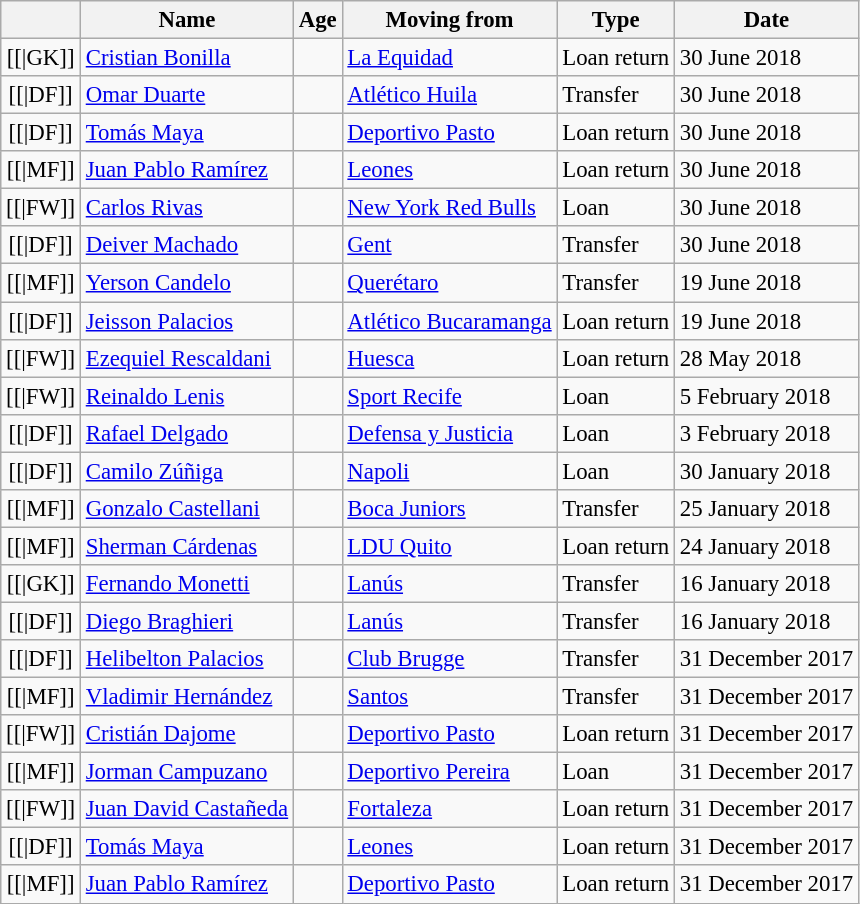<table class="wikitable sortable" Style="text-align: left;font-size:95%">
<tr>
<th></th>
<th>Name</th>
<th>Age</th>
<th>Moving from</th>
<th>Type</th>
<th>Date</th>
</tr>
<tr>
<td align=center>[[|GK]]</td>
<td> <a href='#'>Cristian Bonilla</a></td>
<td align=center></td>
<td> <a href='#'>La Equidad</a></td>
<td>Loan return</td>
<td>30 June 2018</td>
</tr>
<tr>
<td align=center>[[|DF]]</td>
<td> <a href='#'>Omar Duarte</a></td>
<td align=center></td>
<td> <a href='#'>Atlético Huila</a></td>
<td>Transfer</td>
<td>30 June 2018</td>
</tr>
<tr>
<td align=center>[[|DF]]</td>
<td> <a href='#'>Tomás Maya</a></td>
<td align=center></td>
<td> <a href='#'>Deportivo Pasto</a></td>
<td>Loan return</td>
<td>30 June 2018</td>
</tr>
<tr>
<td align=center>[[|MF]]</td>
<td> <a href='#'>Juan Pablo Ramírez</a></td>
<td align=center></td>
<td> <a href='#'>Leones</a></td>
<td>Loan return</td>
<td>30 June 2018</td>
</tr>
<tr>
<td align=center>[[|FW]]</td>
<td> <a href='#'>Carlos Rivas</a></td>
<td align=center></td>
<td> <a href='#'>New York Red Bulls</a></td>
<td>Loan</td>
<td>30 June 2018</td>
</tr>
<tr>
<td align=center>[[|DF]]</td>
<td> <a href='#'>Deiver Machado</a></td>
<td align=center></td>
<td> <a href='#'>Gent</a></td>
<td>Transfer</td>
<td>30 June 2018</td>
</tr>
<tr>
<td align=center>[[|MF]]</td>
<td> <a href='#'>Yerson Candelo</a></td>
<td align=center></td>
<td> <a href='#'>Querétaro</a></td>
<td>Transfer</td>
<td>19 June 2018</td>
</tr>
<tr>
<td align=center>[[|DF]]</td>
<td> <a href='#'>Jeisson Palacios</a></td>
<td align=center></td>
<td> <a href='#'>Atlético Bucaramanga</a></td>
<td>Loan return</td>
<td>19 June 2018</td>
</tr>
<tr>
<td align=center>[[|FW]]</td>
<td> <a href='#'>Ezequiel Rescaldani</a></td>
<td align=center></td>
<td> <a href='#'>Huesca</a></td>
<td>Loan return</td>
<td>28 May 2018</td>
</tr>
<tr>
<td align=center>[[|FW]]</td>
<td> <a href='#'>Reinaldo Lenis</a></td>
<td align=center></td>
<td> <a href='#'>Sport Recife</a></td>
<td>Loan</td>
<td>5 February 2018</td>
</tr>
<tr>
<td align=center>[[|DF]]</td>
<td> <a href='#'>Rafael Delgado</a></td>
<td align=center></td>
<td> <a href='#'>Defensa y Justicia</a></td>
<td>Loan</td>
<td>3 February 2018</td>
</tr>
<tr>
<td align=center>[[|DF]]</td>
<td> <a href='#'>Camilo Zúñiga</a></td>
<td align=center></td>
<td> <a href='#'>Napoli</a></td>
<td>Loan</td>
<td>30 January 2018</td>
</tr>
<tr>
<td align=center>[[|MF]]</td>
<td> <a href='#'>Gonzalo Castellani</a></td>
<td align=center></td>
<td> <a href='#'>Boca Juniors</a></td>
<td>Transfer</td>
<td>25 January 2018</td>
</tr>
<tr>
<td align=center>[[|MF]]</td>
<td> <a href='#'>Sherman Cárdenas</a></td>
<td align=center></td>
<td> <a href='#'>LDU Quito</a></td>
<td>Loan return</td>
<td>24 January 2018</td>
</tr>
<tr>
<td align=center>[[|GK]]</td>
<td> <a href='#'>Fernando Monetti</a></td>
<td align=center></td>
<td> <a href='#'>Lanús</a></td>
<td>Transfer</td>
<td>16 January 2018</td>
</tr>
<tr>
<td align=center>[[|DF]]</td>
<td> <a href='#'>Diego Braghieri</a></td>
<td align=center></td>
<td> <a href='#'>Lanús</a></td>
<td>Transfer</td>
<td>16 January 2018</td>
</tr>
<tr>
<td align=center>[[|DF]]</td>
<td> <a href='#'>Helibelton Palacios</a></td>
<td align=center></td>
<td> <a href='#'>Club Brugge</a></td>
<td>Transfer</td>
<td>31 December 2017</td>
</tr>
<tr>
<td align=center>[[|MF]]</td>
<td> <a href='#'>Vladimir Hernández</a></td>
<td align=center></td>
<td> <a href='#'>Santos</a></td>
<td>Transfer</td>
<td>31 December 2017</td>
</tr>
<tr>
<td align=center>[[|FW]]</td>
<td> <a href='#'>Cristián Dajome</a></td>
<td align=center></td>
<td> <a href='#'>Deportivo Pasto</a></td>
<td>Loan return</td>
<td>31 December 2017</td>
</tr>
<tr>
<td align=center>[[|MF]]</td>
<td> <a href='#'>Jorman Campuzano</a></td>
<td align=center></td>
<td> <a href='#'>Deportivo Pereira</a></td>
<td>Loan</td>
<td>31 December 2017</td>
</tr>
<tr>
<td align=center>[[|FW]]</td>
<td> <a href='#'>Juan David Castañeda</a></td>
<td align=center></td>
<td> <a href='#'>Fortaleza</a></td>
<td>Loan return</td>
<td>31 December 2017</td>
</tr>
<tr>
<td align=center>[[|DF]]</td>
<td> <a href='#'>Tomás Maya</a></td>
<td align=center></td>
<td> <a href='#'>Leones</a></td>
<td>Loan return</td>
<td>31 December 2017</td>
</tr>
<tr>
<td align=center>[[|MF]]</td>
<td> <a href='#'>Juan Pablo Ramírez</a></td>
<td align=center></td>
<td> <a href='#'>Deportivo Pasto</a></td>
<td>Loan return</td>
<td>31 December 2017</td>
</tr>
</table>
